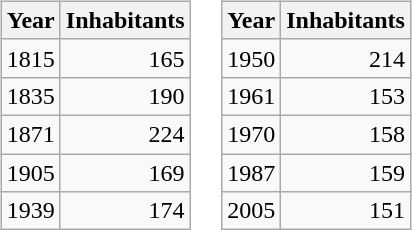<table border="0">
<tr>
<td valign="top"><br><table class="wikitable">
<tr>
<th>Year</th>
<th>Inhabitants</th>
</tr>
<tr>
<td>1815</td>
<td align="right">165</td>
</tr>
<tr>
<td>1835</td>
<td align="right">190</td>
</tr>
<tr>
<td>1871</td>
<td align="right">224</td>
</tr>
<tr>
<td>1905</td>
<td align="right">169</td>
</tr>
<tr>
<td>1939</td>
<td align="right">174</td>
</tr>
</table>
</td>
<td valign="top"><br><table class="wikitable">
<tr>
<th>Year</th>
<th>Inhabitants</th>
</tr>
<tr>
<td>1950</td>
<td align="right">214</td>
</tr>
<tr>
<td>1961</td>
<td align="right">153</td>
</tr>
<tr>
<td>1970</td>
<td align="right">158</td>
</tr>
<tr>
<td>1987</td>
<td align="right">159</td>
</tr>
<tr>
<td>2005</td>
<td align="right">151</td>
</tr>
</table>
</td>
</tr>
</table>
